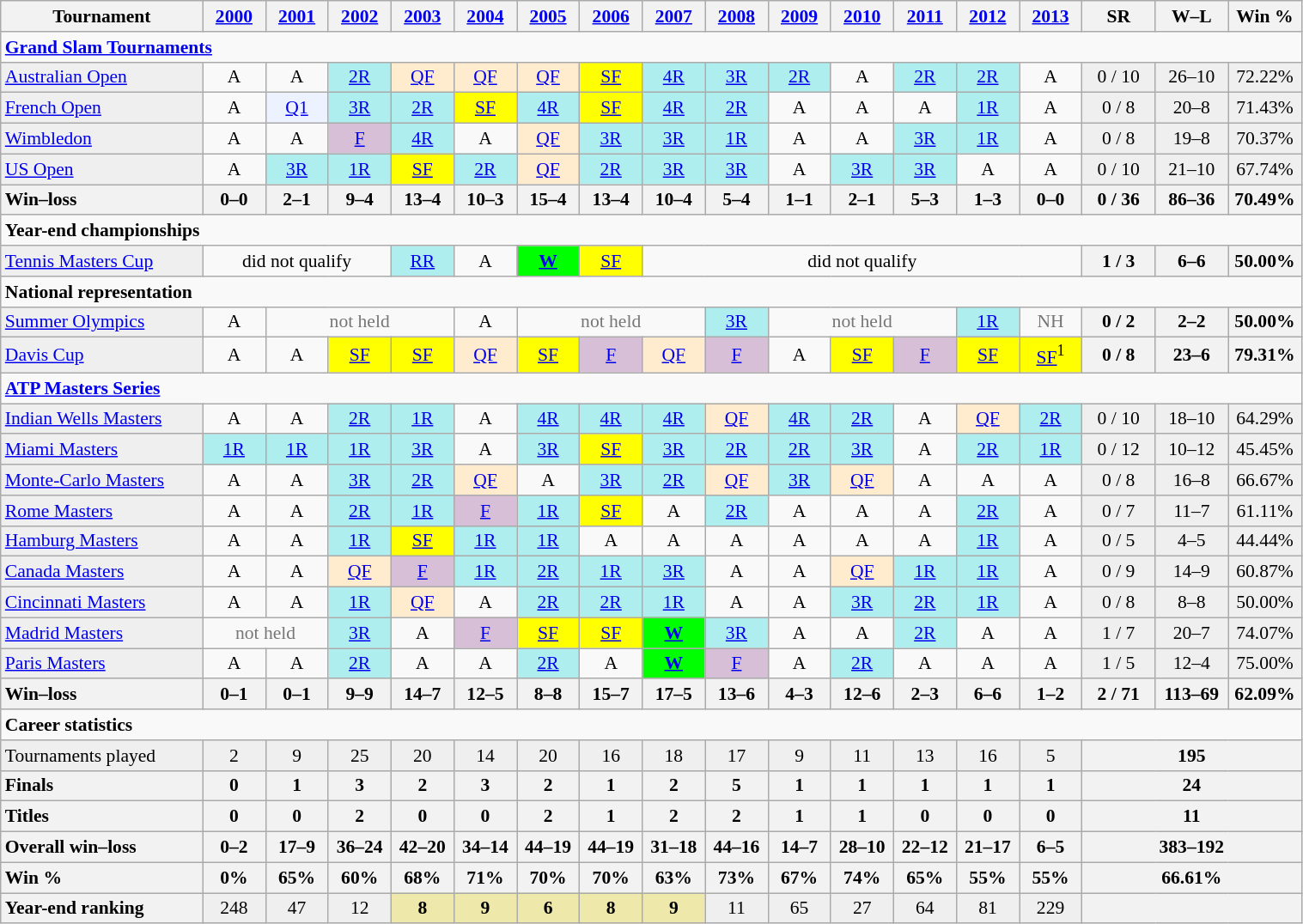<table class="wikitable" style="text-align:center;font-size:90%">
<tr>
<th width="150">Tournament</th>
<th width="42"><a href='#'>2000</a></th>
<th width="42"><a href='#'>2001</a></th>
<th width="42"><a href='#'>2002</a></th>
<th width="42"><a href='#'>2003</a></th>
<th width="42"><a href='#'>2004</a></th>
<th width="42"><a href='#'>2005</a></th>
<th width="42"><a href='#'>2006</a></th>
<th width="42"><a href='#'>2007</a></th>
<th width="42"><a href='#'>2008</a></th>
<th width="42"><a href='#'>2009</a></th>
<th width="42"><a href='#'>2010</a></th>
<th width="42"><a href='#'>2011</a></th>
<th width="42"><a href='#'>2012</a></th>
<th width="42"><a href='#'>2013</a></th>
<th width="50">SR</th>
<th width="50">W–L</th>
<th width="50">Win %</th>
</tr>
<tr>
<td colspan="18" align="left"><a href='#'><strong>Grand Slam Tournaments</strong></a></td>
</tr>
<tr>
<td style="background:#efefef; text-align:left;"><a href='#'>Australian Open</a></td>
<td>A</td>
<td>A</td>
<td bgcolor="afeeee"><a href='#'>2R</a></td>
<td bgcolor="ffebcd"><a href='#'>QF</a></td>
<td bgcolor="ffebcd"><a href='#'>QF</a></td>
<td bgcolor="ffebcd"><a href='#'>QF</a></td>
<td bgcolor="yellow"><a href='#'>SF</a></td>
<td bgcolor="afeeee"><a href='#'>4R</a></td>
<td bgcolor="afeeee"><a href='#'>3R</a></td>
<td bgcolor="afeeee"><a href='#'>2R</a></td>
<td>A</td>
<td bgcolor="afeeee"><a href='#'>2R</a></td>
<td bgcolor="afeeee"><a href='#'>2R</a></td>
<td>A</td>
<td bgcolor="efefef">0 / 10</td>
<td bgcolor="efefef">26–10</td>
<td bgcolor="efefef">72.22%</td>
</tr>
<tr>
<td style="background:#efefef; text-align:left;"><a href='#'>French Open</a></td>
<td>A</td>
<td bgcolor="ecf2ff"><a href='#'>Q1</a></td>
<td bgcolor="afeeee"><a href='#'>3R</a></td>
<td bgcolor="afeeee"><a href='#'>2R</a></td>
<td bgcolor="yellow"><a href='#'>SF</a></td>
<td bgcolor="afeeee"><a href='#'>4R</a></td>
<td bgcolor="yellow"><a href='#'>SF</a></td>
<td bgcolor="afeeee"><a href='#'>4R</a></td>
<td bgcolor="afeeee"><a href='#'>2R</a></td>
<td>A</td>
<td>A</td>
<td>A</td>
<td bgcolor="afeeee"><a href='#'>1R</a></td>
<td>A</td>
<td bgcolor="efefef">0 / 8</td>
<td bgcolor="efefef">20–8</td>
<td bgcolor="efefef">71.43%</td>
</tr>
<tr>
<td style="background:#efefef; text-align:left;"><a href='#'>Wimbledon</a></td>
<td>A</td>
<td>A</td>
<td bgcolor="thistle"><a href='#'>F</a></td>
<td bgcolor="afeeee"><a href='#'>4R</a></td>
<td>A</td>
<td bgcolor="ffebcd"><a href='#'>QF</a></td>
<td bgcolor="afeeee"><a href='#'>3R</a></td>
<td bgcolor="afeeee"><a href='#'>3R</a></td>
<td bgcolor="afeeee"><a href='#'>1R</a></td>
<td>A</td>
<td>A</td>
<td bgcolor="afeeee"><a href='#'>3R</a></td>
<td bgcolor="afeeee"><a href='#'>1R</a></td>
<td>A</td>
<td bgcolor="efefef">0 / 8</td>
<td bgcolor="efefef">19–8</td>
<td bgcolor="efefef">70.37%</td>
</tr>
<tr>
<td style="background:#efefef; text-align:left;"><a href='#'>US Open</a></td>
<td>A</td>
<td bgcolor="afeeee"><a href='#'>3R</a></td>
<td bgcolor="afeeee"><a href='#'>1R</a></td>
<td bgcolor="yellow"><a href='#'>SF</a></td>
<td bgcolor="afeeee"><a href='#'>2R</a></td>
<td bgcolor="ffebcd"><a href='#'>QF</a></td>
<td bgcolor="afeeee"><a href='#'>2R</a></td>
<td bgcolor="afeeee"><a href='#'>3R</a></td>
<td bgcolor="afeeee"><a href='#'>3R</a></td>
<td>A</td>
<td bgcolor="afeeee"><a href='#'>3R</a></td>
<td bgcolor="afeeee"><a href='#'>3R</a></td>
<td>A</td>
<td>A</td>
<td bgcolor="efefef">0 / 10</td>
<td bgcolor="efefef">21–10</td>
<td bgcolor="efefef">67.74%</td>
</tr>
<tr>
<th style="text-align:left">Win–loss</th>
<th>0–0</th>
<th>2–1</th>
<th>9–4</th>
<th>13–4</th>
<th>10–3</th>
<th>15–4</th>
<th>13–4</th>
<th>10–4</th>
<th>5–4</th>
<th>1–1</th>
<th>2–1</th>
<th>5–3</th>
<th>1–3</th>
<th>0–0</th>
<th>0 / 36</th>
<th>86–36</th>
<th>70.49%</th>
</tr>
<tr>
<td colspan="18" align="left"><strong>Year-end championships</strong></td>
</tr>
<tr>
<td style="background:#efefef; text-align:left;"><a href='#'>Tennis Masters Cup</a></td>
<td colspan="3">did not qualify</td>
<td bgcolor="afeeee"><a href='#'>RR</a></td>
<td>A</td>
<td bgcolor="lime"><strong><a href='#'>W</a></strong></td>
<td bgcolor="yellow"><a href='#'>SF</a></td>
<td colspan="7">did not qualify</td>
<th>1 / 3</th>
<th>6–6</th>
<th>50.00%</th>
</tr>
<tr>
<td colspan="18" align="left"><strong>National representation</strong></td>
</tr>
<tr>
<td style="background:#efefef; text-align:left;"><a href='#'>Summer Olympics</a></td>
<td>A</td>
<td colspan="3" style="color:#767676">not held</td>
<td>A</td>
<td colspan="3" style="color:#767676">not held</td>
<td bgcolor="afeeee"><a href='#'>3R</a></td>
<td colspan="3" style="color:#767676">not held</td>
<td bgcolor="afeeee"><a href='#'>1R</a></td>
<td colspan="1" style="color:#767676">NH</td>
<th>0 / 2</th>
<th>2–2</th>
<th>50.00%</th>
</tr>
<tr>
<td style="background:#efefef; text-align:left;"><a href='#'>Davis Cup</a></td>
<td>A</td>
<td>A</td>
<td bgcolor="yellow"><a href='#'>SF</a></td>
<td bgcolor="yellow"><a href='#'>SF</a></td>
<td bgcolor="ffebcd"><a href='#'>QF</a></td>
<td bgcolor="yellow"><a href='#'>SF</a></td>
<td bgcolor="thistle"><a href='#'>F</a></td>
<td bgcolor="ffebcd"><a href='#'>QF</a></td>
<td bgcolor="thistle"><a href='#'>F</a></td>
<td>A</td>
<td bgcolor="yellow"><a href='#'>SF</a></td>
<td bgcolor="thistle"><a href='#'>F</a></td>
<td bgcolor="yellow"><a href='#'>SF</a></td>
<td bgcolor="yellow"><a href='#'>SF</a><sup>1</sup></td>
<th>0 / 8</th>
<th>23–6</th>
<th>79.31%</th>
</tr>
<tr>
<td colspan="18" align="left"><strong><a href='#'>ATP Masters Series</a></strong></td>
</tr>
<tr>
<td style="background:#efefef; text-align:left;"><a href='#'>Indian Wells Masters</a></td>
<td>A</td>
<td>A</td>
<td bgcolor="afeeee"><a href='#'>2R</a></td>
<td bgcolor="afeeee"><a href='#'>1R</a></td>
<td>A</td>
<td bgcolor="afeeee"><a href='#'>4R</a></td>
<td bgcolor="afeeee"><a href='#'>4R</a></td>
<td bgcolor="afeeee"><a href='#'>4R</a></td>
<td bgcolor="ffebcd"><a href='#'>QF</a></td>
<td bgcolor="afeeee"><a href='#'>4R</a></td>
<td bgcolor="afeeee"><a href='#'>2R</a></td>
<td>A</td>
<td bgcolor="ffebcd"><a href='#'>QF</a></td>
<td bgcolor="afeeee"><a href='#'>2R</a></td>
<td bgcolor="efefef">0 / 10</td>
<td bgcolor="efefef">18–10</td>
<td bgcolor="efefef">64.29%</td>
</tr>
<tr>
<td style="background:#efefef; text-align:left;"><a href='#'>Miami Masters</a></td>
<td bgcolor="afeeee"><a href='#'>1R</a></td>
<td bgcolor="afeeee"><a href='#'>1R</a></td>
<td bgcolor="afeeee"><a href='#'>1R</a></td>
<td bgcolor="afeeee"><a href='#'>3R</a></td>
<td>A</td>
<td bgcolor="afeeee"><a href='#'>3R</a></td>
<td bgcolor="yellow"><a href='#'>SF</a></td>
<td bgcolor="afeeee"><a href='#'>3R</a></td>
<td bgcolor="afeeee"><a href='#'>2R</a></td>
<td bgcolor="afeeee"><a href='#'>2R</a></td>
<td bgcolor="afeeee"><a href='#'>3R</a></td>
<td>A</td>
<td bgcolor="afeeee"><a href='#'>2R</a></td>
<td bgcolor="afeeee"><a href='#'>1R</a></td>
<td bgcolor="efefef">0 / 12</td>
<td bgcolor="efefef">10–12</td>
<td bgcolor="efefef">45.45%</td>
</tr>
<tr>
<td style="background:#efefef; text-align:left;"><a href='#'>Monte-Carlo Masters</a></td>
<td>A</td>
<td>A</td>
<td bgcolor="afeeee"><a href='#'>3R</a></td>
<td bgcolor="afeeee"><a href='#'>2R</a></td>
<td bgcolor="ffebcd"><a href='#'>QF</a></td>
<td>A</td>
<td bgcolor="afeeee"><a href='#'>3R</a></td>
<td bgcolor="afeeee"><a href='#'>2R</a></td>
<td bgcolor="ffebcd"><a href='#'>QF</a></td>
<td bgcolor="afeeee"><a href='#'>3R</a></td>
<td bgcolor="ffebcd"><a href='#'>QF</a></td>
<td>A</td>
<td>A</td>
<td>A</td>
<td bgcolor="efefef">0 / 8</td>
<td bgcolor="efefef">16–8</td>
<td bgcolor="efefef">66.67%</td>
</tr>
<tr>
<td style="background:#efefef; text-align:left;"><a href='#'>Rome Masters</a></td>
<td>A</td>
<td>A</td>
<td bgcolor="afeeee"><a href='#'>2R</a></td>
<td bgcolor="afeeee"><a href='#'>1R</a></td>
<td bgcolor="thistle"><a href='#'>F</a></td>
<td bgcolor="afeeee"><a href='#'>1R</a></td>
<td bgcolor="yellow"><a href='#'>SF</a></td>
<td>A</td>
<td bgcolor="afeeee"><a href='#'>2R</a></td>
<td>A</td>
<td>A</td>
<td>A</td>
<td bgcolor="afeeee"><a href='#'>2R</a></td>
<td>A</td>
<td bgcolor="efefef">0 / 7</td>
<td bgcolor="efefef">11–7</td>
<td bgcolor="efefef">61.11%</td>
</tr>
<tr>
<td style="background:#efefef; text-align:left;"><a href='#'>Hamburg Masters</a></td>
<td>A</td>
<td>A</td>
<td bgcolor="afeeee"><a href='#'>1R</a></td>
<td bgcolor="yellow"><a href='#'>SF</a></td>
<td bgcolor="afeeee"><a href='#'>1R</a></td>
<td bgcolor="afeeee"><a href='#'>1R</a></td>
<td>A</td>
<td>A</td>
<td>A</td>
<td>A</td>
<td>A</td>
<td>A</td>
<td bgcolor="afeeee"><a href='#'>1R</a></td>
<td>A</td>
<td bgcolor="efefef">0 / 5</td>
<td bgcolor="efefef">4–5</td>
<td bgcolor="efefef">44.44%</td>
</tr>
<tr>
<td style="background:#efefef; text-align:left;"><a href='#'>Canada Masters</a></td>
<td>A</td>
<td>A</td>
<td bgcolor="ffebcd"><a href='#'>QF</a></td>
<td bgcolor="thistle"><a href='#'>F</a></td>
<td bgcolor="afeeee"><a href='#'>1R</a></td>
<td bgcolor="afeeee"><a href='#'>2R</a></td>
<td bgcolor="afeeee"><a href='#'>1R</a></td>
<td bgcolor="afeeee"><a href='#'>3R</a></td>
<td>A</td>
<td>A</td>
<td bgcolor="ffebcd"><a href='#'>QF</a></td>
<td bgcolor="afeeee"><a href='#'>1R</a></td>
<td bgcolor="afeeee"><a href='#'>1R</a></td>
<td>A</td>
<td bgcolor="efefef">0 / 9</td>
<td bgcolor="efefef">14–9</td>
<td bgcolor="efefef">60.87%</td>
</tr>
<tr>
<td style="background:#efefef; text-align:left;"><a href='#'>Cincinnati Masters</a></td>
<td>A</td>
<td>A</td>
<td bgcolor="afeeee"><a href='#'>1R</a></td>
<td bgcolor="ffebcd"><a href='#'>QF</a></td>
<td>A</td>
<td bgcolor="afeeee"><a href='#'>2R</a></td>
<td bgcolor="afeeee"><a href='#'>2R</a></td>
<td bgcolor="afeeee"><a href='#'>1R</a></td>
<td>A</td>
<td>A</td>
<td bgcolor="afeeee"><a href='#'>3R</a></td>
<td bgcolor="afeeee"><a href='#'>2R</a></td>
<td bgcolor="afeeee"><a href='#'>1R</a></td>
<td>A</td>
<td bgcolor="efefef">0 / 8</td>
<td bgcolor="efefef">8–8</td>
<td bgcolor="efefef">50.00%</td>
</tr>
<tr>
<td style="background:#efefef; text-align:left;"><a href='#'>Madrid Masters</a></td>
<td colspan="2" style="color:#767676">not held</td>
<td bgcolor="afeeee"><a href='#'>3R</a></td>
<td>A</td>
<td bgcolor="thistle"><a href='#'>F</a></td>
<td bgcolor="yellow"><a href='#'>SF</a></td>
<td bgcolor="yellow"><a href='#'>SF</a></td>
<td bgcolor="lime"><strong><a href='#'>W</a></strong></td>
<td bgcolor="afeeee"><a href='#'>3R</a></td>
<td>A</td>
<td>A</td>
<td bgcolor="afeeee"><a href='#'>2R</a></td>
<td>A</td>
<td>A</td>
<td bgcolor="efefef">1 / 7</td>
<td bgcolor="efefef">20–7</td>
<td bgcolor="efefef">74.07%</td>
</tr>
<tr>
<td style="background:#efefef; text-align:left;"><a href='#'>Paris Masters</a></td>
<td>A</td>
<td>A</td>
<td bgcolor="afeeee"><a href='#'>2R</a></td>
<td>A</td>
<td>A</td>
<td bgcolor="afeeee"><a href='#'>2R</a></td>
<td>A</td>
<td bgcolor="lime"><strong><a href='#'>W</a></strong></td>
<td bgcolor="thistle"><a href='#'>F</a></td>
<td>A</td>
<td bgcolor="afeeee"><a href='#'>2R</a></td>
<td>A</td>
<td>A</td>
<td>A</td>
<td bgcolor="efefef">1 / 5</td>
<td bgcolor="efefef">12–4</td>
<td bgcolor="efefef">75.00%</td>
</tr>
<tr>
<th style="text-align:left">Win–loss</th>
<th>0–1</th>
<th>0–1</th>
<th>9–9</th>
<th>14–7</th>
<th>12–5</th>
<th>8–8</th>
<th>15–7</th>
<th>17–5</th>
<th>13–6</th>
<th>4–3</th>
<th>12–6</th>
<th>2–3</th>
<th>6–6</th>
<th>1–2</th>
<th>2 / 71</th>
<th>113–69</th>
<th>62.09%</th>
</tr>
<tr>
<td colspan="18" align="left"><strong>Career statistics</strong></td>
</tr>
<tr bgcolor="efefef">
<td align="left">Tournaments played</td>
<td>2</td>
<td>9</td>
<td>25</td>
<td>20</td>
<td>14</td>
<td>20</td>
<td>16</td>
<td>18</td>
<td>17</td>
<td>9</td>
<td>11</td>
<td>13</td>
<td>16</td>
<td>5</td>
<th colspan="3">195</th>
</tr>
<tr>
<th style="text-align:left;">Finals</th>
<th>0</th>
<th>1</th>
<th>3</th>
<th>2</th>
<th>3</th>
<th>2</th>
<th>1</th>
<th>2</th>
<th>5</th>
<th>1</th>
<th>1</th>
<th>1</th>
<th>1</th>
<th>1</th>
<th colspan="3">24</th>
</tr>
<tr>
<th style="text-align:left">Titles</th>
<th>0</th>
<th>0</th>
<th>2</th>
<th>0</th>
<th>0</th>
<th>2</th>
<th>1</th>
<th>2</th>
<th>2</th>
<th>1</th>
<th>1</th>
<th>0</th>
<th>0</th>
<th>0</th>
<th colspan="3">11</th>
</tr>
<tr>
<th style="text-align:left">Overall win–loss</th>
<th>0–2</th>
<th>17–9</th>
<th>36–24</th>
<th>42–20</th>
<th>34–14</th>
<th>44–19</th>
<th>44–19</th>
<th>31–18</th>
<th>44–16</th>
<th>14–7</th>
<th>28–10</th>
<th>22–12</th>
<th>21–17</th>
<th>6–5</th>
<th colspan="3">383–192</th>
</tr>
<tr>
<th style="text-align:left;">Win %</th>
<th>0%</th>
<th>65%</th>
<th>60%</th>
<th>68%</th>
<th>71%</th>
<th>70%</th>
<th>70%</th>
<th>63%</th>
<th>73%</th>
<th>67%</th>
<th>74%</th>
<th>65%</th>
<th>55%</th>
<th>55%</th>
<th colspan="3">66.61%</th>
</tr>
<tr bgcolor="efefef">
<th style="text-align:left">Year-end ranking</th>
<td>248</td>
<td>47</td>
<td>12</td>
<td bgcolor="eee8aa"><strong>8</strong></td>
<td bgcolor="eee8aa"><strong>9</strong></td>
<td bgcolor="eee8aa"><strong>6</strong></td>
<td bgcolor="eee8aa"><strong>8</strong></td>
<td bgcolor="eee8aa"><strong>9</strong></td>
<td>11</td>
<td>65</td>
<td>27</td>
<td>64</td>
<td>81</td>
<td>229</td>
<th colspan="3"></th>
</tr>
</table>
